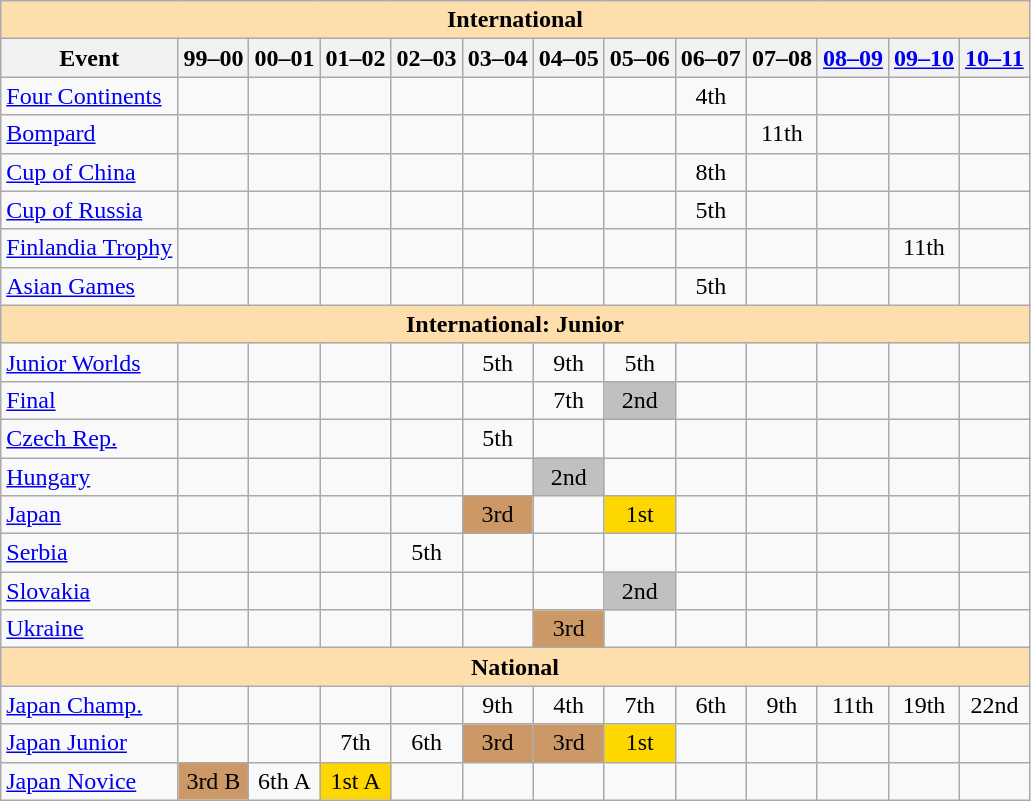<table class="wikitable" style="text-align:center">
<tr>
<th colspan="13" style="background-color: #ffdead; " align="center">International</th>
</tr>
<tr>
<th>Event</th>
<th>99–00</th>
<th>00–01</th>
<th>01–02</th>
<th>02–03</th>
<th>03–04</th>
<th>04–05</th>
<th>05–06</th>
<th>06–07</th>
<th>07–08</th>
<th><a href='#'>08–09</a></th>
<th><a href='#'>09–10</a></th>
<th><a href='#'>10–11</a></th>
</tr>
<tr>
<td align=left><a href='#'>Four Continents</a></td>
<td></td>
<td></td>
<td></td>
<td></td>
<td></td>
<td></td>
<td></td>
<td>4th</td>
<td></td>
<td></td>
<td></td>
<td></td>
</tr>
<tr>
<td align=left> <a href='#'>Bompard</a></td>
<td></td>
<td></td>
<td></td>
<td></td>
<td></td>
<td></td>
<td></td>
<td></td>
<td>11th</td>
<td></td>
<td></td>
<td></td>
</tr>
<tr>
<td align=left> <a href='#'>Cup of China</a></td>
<td></td>
<td></td>
<td></td>
<td></td>
<td></td>
<td></td>
<td></td>
<td>8th</td>
<td></td>
<td></td>
<td></td>
<td></td>
</tr>
<tr>
<td align=left> <a href='#'>Cup of Russia</a></td>
<td></td>
<td></td>
<td></td>
<td></td>
<td></td>
<td></td>
<td></td>
<td>5th</td>
<td></td>
<td></td>
<td></td>
<td></td>
</tr>
<tr>
<td align=left><a href='#'>Finlandia Trophy</a></td>
<td></td>
<td></td>
<td></td>
<td></td>
<td></td>
<td></td>
<td></td>
<td></td>
<td></td>
<td></td>
<td>11th</td>
<td></td>
</tr>
<tr>
<td align=left><a href='#'>Asian Games</a></td>
<td></td>
<td></td>
<td></td>
<td></td>
<td></td>
<td></td>
<td></td>
<td>5th</td>
<td></td>
<td></td>
<td></td>
<td></td>
</tr>
<tr>
<th colspan="13" style="background-color: #ffdead; " align="center">International: Junior</th>
</tr>
<tr>
<td align=left><a href='#'>Junior Worlds</a></td>
<td></td>
<td></td>
<td></td>
<td></td>
<td>5th</td>
<td>9th</td>
<td>5th</td>
<td></td>
<td></td>
<td></td>
<td></td>
<td></td>
</tr>
<tr>
<td align=left> <a href='#'>Final</a></td>
<td></td>
<td></td>
<td></td>
<td></td>
<td></td>
<td>7th</td>
<td bgcolor=silver>2nd</td>
<td></td>
<td></td>
<td></td>
<td></td>
<td></td>
</tr>
<tr>
<td align=left> <a href='#'>Czech Rep.</a></td>
<td></td>
<td></td>
<td></td>
<td></td>
<td>5th</td>
<td></td>
<td></td>
<td></td>
<td></td>
<td></td>
<td></td>
<td></td>
</tr>
<tr>
<td align=left> <a href='#'>Hungary</a></td>
<td></td>
<td></td>
<td></td>
<td></td>
<td></td>
<td bgcolor=silver>2nd</td>
<td></td>
<td></td>
<td></td>
<td></td>
<td></td>
<td></td>
</tr>
<tr>
<td align=left> <a href='#'>Japan</a></td>
<td></td>
<td></td>
<td></td>
<td></td>
<td bgcolor=cc9966>3rd</td>
<td></td>
<td bgcolor=gold>1st</td>
<td></td>
<td></td>
<td></td>
<td></td>
<td></td>
</tr>
<tr>
<td align=left> <a href='#'>Serbia</a></td>
<td></td>
<td></td>
<td></td>
<td>5th</td>
<td></td>
<td></td>
<td></td>
<td></td>
<td></td>
<td></td>
<td></td>
<td></td>
</tr>
<tr>
<td align=left> <a href='#'>Slovakia</a></td>
<td></td>
<td></td>
<td></td>
<td></td>
<td></td>
<td></td>
<td bgcolor=silver>2nd</td>
<td></td>
<td></td>
<td></td>
<td></td>
<td></td>
</tr>
<tr>
<td align=left> <a href='#'>Ukraine</a></td>
<td></td>
<td></td>
<td></td>
<td></td>
<td></td>
<td bgcolor=cc9966>3rd</td>
<td></td>
<td></td>
<td></td>
<td></td>
<td></td>
<td></td>
</tr>
<tr>
<th colspan="13" style="background-color: #ffdead; " align="center">National</th>
</tr>
<tr>
<td align=left><a href='#'>Japan Champ.</a></td>
<td></td>
<td></td>
<td></td>
<td></td>
<td>9th</td>
<td>4th</td>
<td>7th</td>
<td>6th</td>
<td>9th</td>
<td>11th</td>
<td>19th</td>
<td>22nd</td>
</tr>
<tr>
<td align=left><a href='#'>Japan Junior</a></td>
<td></td>
<td></td>
<td>7th</td>
<td>6th</td>
<td bgcolor=cc9966>3rd</td>
<td bgcolor=cc9966>3rd</td>
<td bgcolor=gold>1st</td>
<td></td>
<td></td>
<td></td>
<td></td>
<td></td>
</tr>
<tr>
<td align=left><a href='#'>Japan Novice</a></td>
<td bgcolor=cc9966>3rd B</td>
<td>6th A</td>
<td bgcolor="gold">1st A</td>
<td></td>
<td></td>
<td></td>
<td></td>
<td></td>
<td></td>
<td></td>
<td></td>
<td></td>
</tr>
</table>
